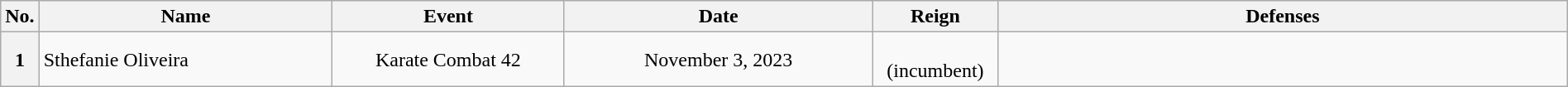<table class="wikitable" width=100%>
<tr>
<th width=1%>No.</th>
<th width=19%>Name</th>
<th width=15%>Event</th>
<th width=20%>Date</th>
<th width=8%>Reign</th>
<th width=45%>Defenses</th>
</tr>
<tr>
<th>1</th>
<td align=left> Sthefanie Oliveira<br></td>
<td align=center>Karate Combat 42<br></td>
<td align=center>November 3, 2023</td>
<td align=center><br>(incumbent)<br></td>
<td></td>
</tr>
</table>
